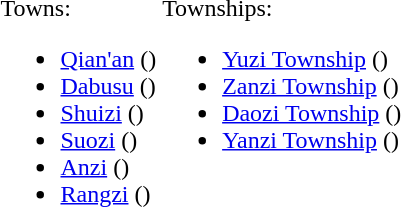<table>
<tr>
<td valign=top><br>Towns:<ul><li><a href='#'>Qian'an</a> ()</li><li><a href='#'>Dabusu</a> ()</li><li><a href='#'>Shuizi</a> ()</li><li><a href='#'>Suozi</a> ()</li><li><a href='#'>Anzi</a> ()</li><li><a href='#'>Rangzi</a> ()</li></ul></td>
<td valign=top><br>Townships:<ul><li><a href='#'>Yuzi Township</a> ()</li><li><a href='#'>Zanzi Township</a> ()</li><li><a href='#'>Daozi Township</a> ()</li><li><a href='#'>Yanzi Township</a> ()</li></ul></td>
</tr>
</table>
